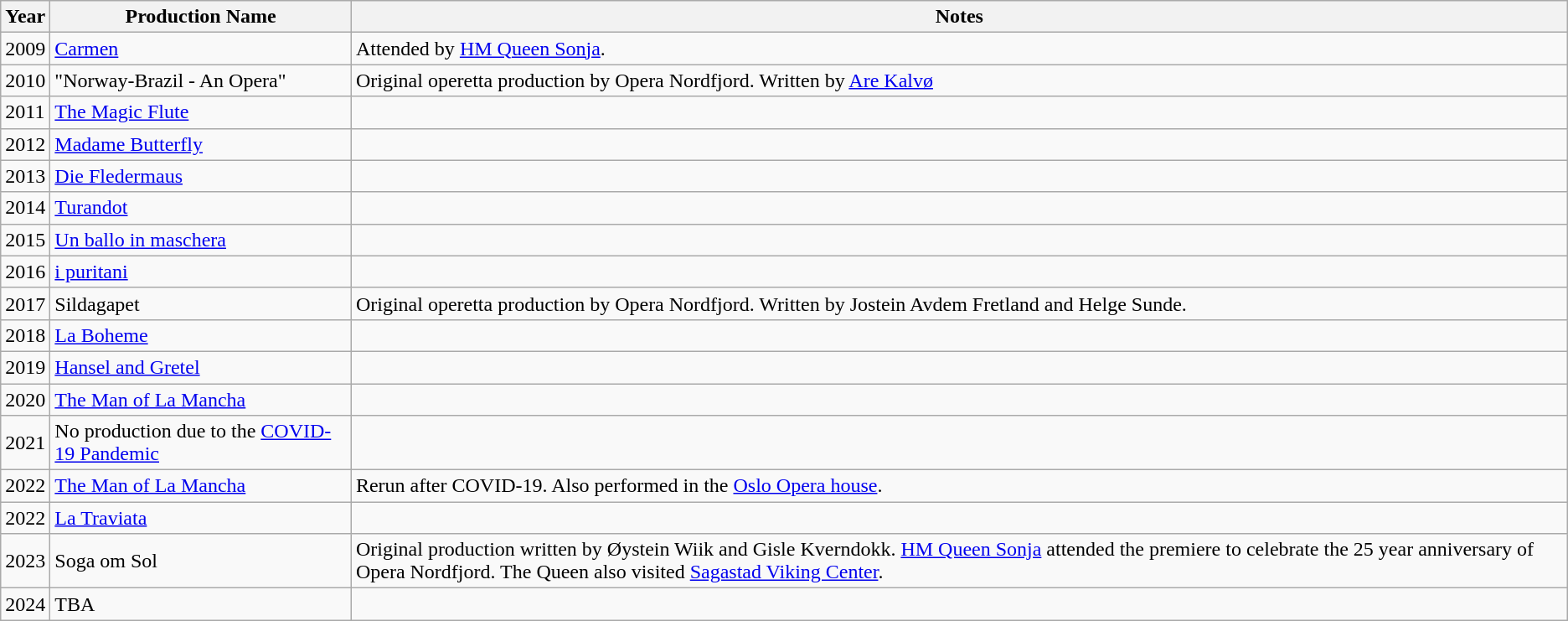<table class="wikitable">
<tr>
<th>Year</th>
<th>Production Name</th>
<th>Notes</th>
</tr>
<tr>
<td>2009</td>
<td><a href='#'>Carmen</a></td>
<td>Attended by <a href='#'>HM Queen Sonja</a>.</td>
</tr>
<tr>
<td>2010</td>
<td>"Norway-Brazil - An Opera"</td>
<td>Original operetta production by Opera Nordfjord. Written by <a href='#'>Are Kalvø</a></td>
</tr>
<tr>
<td>2011</td>
<td><a href='#'>The Magic Flute</a></td>
<td></td>
</tr>
<tr>
<td>2012</td>
<td><a href='#'>Madame Butterfly</a></td>
<td></td>
</tr>
<tr>
<td>2013</td>
<td><a href='#'>Die Fledermaus</a></td>
<td></td>
</tr>
<tr>
<td>2014</td>
<td><a href='#'>Turandot</a></td>
<td></td>
</tr>
<tr>
<td>2015</td>
<td><a href='#'>Un ballo in maschera</a></td>
<td></td>
</tr>
<tr>
<td>2016</td>
<td><a href='#'>i puritani</a></td>
<td></td>
</tr>
<tr>
<td>2017</td>
<td>Sildagapet</td>
<td>Original operetta production by Opera Nordfjord. Written by Jostein Avdem Fretland and Helge Sunde.</td>
</tr>
<tr>
<td>2018</td>
<td><a href='#'>La Boheme</a></td>
<td></td>
</tr>
<tr>
<td>2019</td>
<td><a href='#'>Hansel and Gretel</a></td>
<td></td>
</tr>
<tr>
<td>2020</td>
<td><a href='#'>The Man of La Mancha</a></td>
<td></td>
</tr>
<tr>
<td>2021</td>
<td>No production due to the <a href='#'>COVID-19 Pandemic</a></td>
<td></td>
</tr>
<tr>
<td>2022</td>
<td><a href='#'>The Man of La Mancha</a></td>
<td>Rerun after COVID-19. Also performed in the <a href='#'>Oslo Opera house</a>.</td>
</tr>
<tr>
<td>2022</td>
<td><a href='#'>La Traviata</a></td>
<td></td>
</tr>
<tr>
<td>2023</td>
<td>Soga om Sol</td>
<td>Original production written by Øystein Wiik and Gisle Kverndokk. <a href='#'>HM Queen Sonja</a> attended the premiere to celebrate the 25 year anniversary of Opera Nordfjord. The Queen also visited <a href='#'>Sagastad Viking Center</a>.</td>
</tr>
<tr>
<td>2024</td>
<td>TBA</td>
<td></td>
</tr>
</table>
